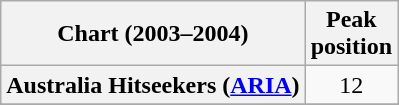<table class="wikitable sortable plainrowheaders" style="text-align:center">
<tr>
<th>Chart (2003–2004)</th>
<th>Peak<br>position</th>
</tr>
<tr>
<th scope="row">Australia Hitseekers (<a href='#'>ARIA</a>)</th>
<td>12</td>
</tr>
<tr>
</tr>
<tr>
</tr>
<tr>
</tr>
<tr>
</tr>
</table>
